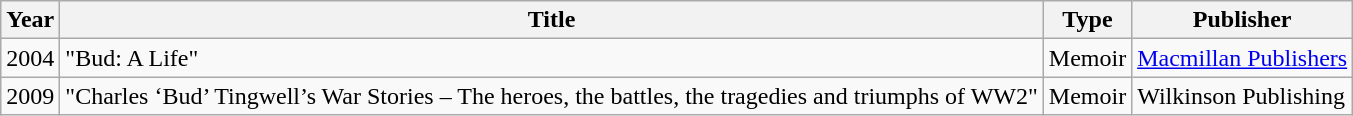<table class=wikitable>
<tr>
<th>Year</th>
<th>Title</th>
<th>Type</th>
<th>Publisher</th>
</tr>
<tr>
<td>2004</td>
<td>"Bud: A Life"</td>
<td>Memoir</td>
<td><a href='#'>Macmillan Publishers</a></td>
</tr>
<tr>
<td>2009</td>
<td>"Charles ‘Bud’ Tingwell’s War Stories – The heroes, the battles, the tragedies and triumphs of WW2"</td>
<td>Memoir</td>
<td>Wilkinson Publishing</td>
</tr>
</table>
